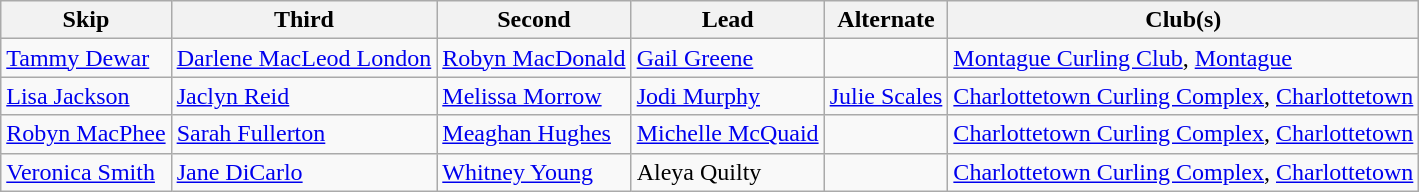<table class="wikitable">
<tr>
<th>Skip</th>
<th>Third</th>
<th>Second</th>
<th>Lead</th>
<th>Alternate</th>
<th>Club(s)</th>
</tr>
<tr>
<td><a href='#'>Tammy Dewar</a></td>
<td><a href='#'>Darlene MacLeod London</a></td>
<td><a href='#'>Robyn MacDonald</a></td>
<td><a href='#'>Gail Greene</a></td>
<td></td>
<td><a href='#'>Montague Curling Club</a>, <a href='#'>Montague</a></td>
</tr>
<tr>
<td><a href='#'>Lisa Jackson</a></td>
<td><a href='#'>Jaclyn Reid</a></td>
<td><a href='#'>Melissa Morrow</a></td>
<td><a href='#'>Jodi Murphy</a></td>
<td><a href='#'>Julie Scales</a></td>
<td><a href='#'>Charlottetown Curling Complex</a>, <a href='#'>Charlottetown</a></td>
</tr>
<tr>
<td><a href='#'>Robyn MacPhee</a></td>
<td><a href='#'>Sarah Fullerton</a></td>
<td><a href='#'>Meaghan Hughes</a></td>
<td><a href='#'>Michelle McQuaid</a></td>
<td></td>
<td><a href='#'>Charlottetown Curling Complex</a>, <a href='#'>Charlottetown</a></td>
</tr>
<tr>
<td><a href='#'>Veronica Smith</a></td>
<td><a href='#'>Jane DiCarlo</a></td>
<td><a href='#'>Whitney Young</a></td>
<td>Aleya Quilty</td>
<td></td>
<td><a href='#'>Charlottetown Curling Complex</a>, <a href='#'>Charlottetown</a></td>
</tr>
</table>
